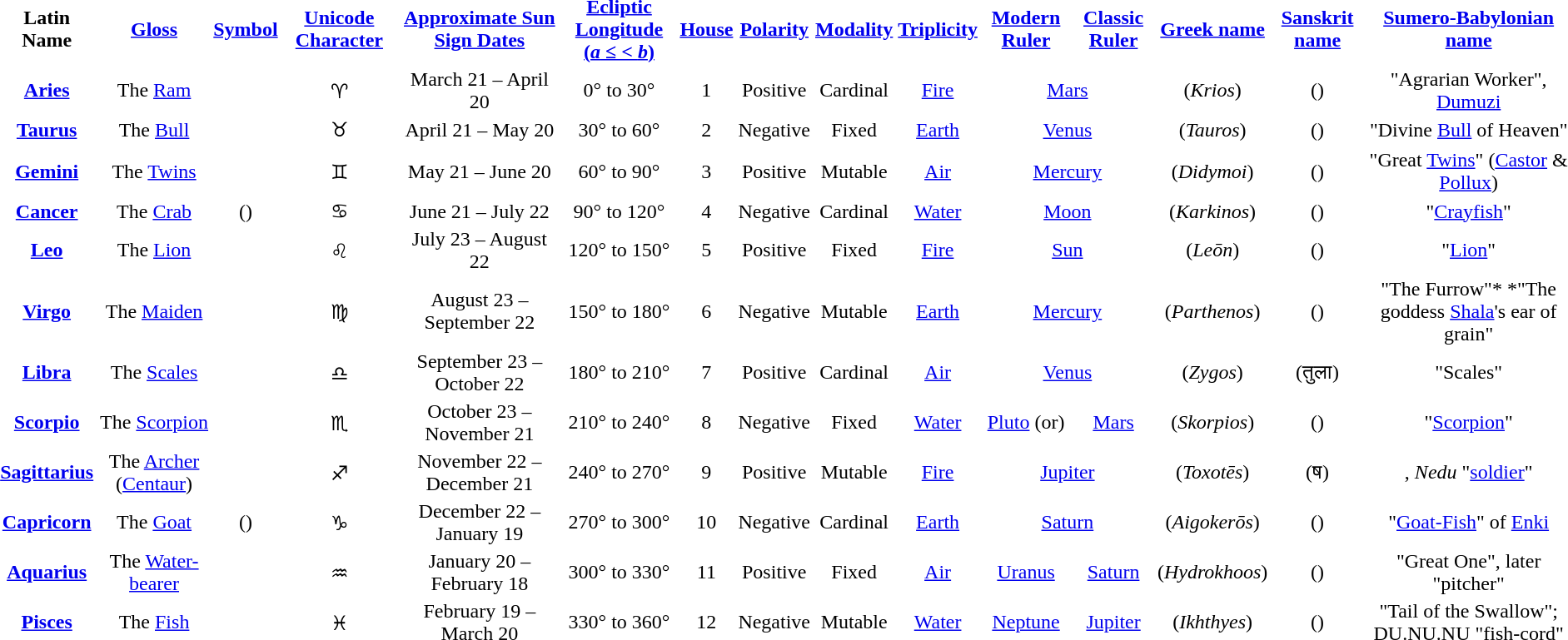<table class="mw-datatable sortable mw" style="text-align:center">
<tr>
<th scope="col">Latin Name</th>
<th scope="col"><a href='#'>Gloss</a></th>
<th scope="col"><a href='#'>Symbol</a></th>
<th scope="col"><a href='#'>Unicode Character</a></th>
<th scope="col"><a href='#'>Approximate Sun Sign Dates</a></th>
<th scope="col"><a href='#'>Ecliptic Longitude<br>(<em>a</em> ≤  < <em>b</em>)</a></th>
<th scope="col"><a href='#'>House</a></th>
<th scope="col"><a href='#'>Polarity</a></th>
<th scope="col"><a href='#'>Modality</a></th>
<th scope="col"><a href='#'>Triplicity</a></th>
<th scope="col"><a href='#'>Modern Ruler</a></th>
<th scope="col"><a href='#'>Classic Ruler</a></th>
<th scope="col"><a href='#'>Greek name</a></th>
<th scope="col"><a href='#'>Sanskrit name</a></th>
<th scope="col"><a href='#'>Sumero-Babylonian name</a></th>
</tr>
<tr>
<th scope="row"><a href='#'>Aries</a></th>
<td>The <a href='#'>Ram</a></td>
<td></td>
<td>♈︎</td>
<td>March 21 – April 20</td>
<td>0° to 30°</td>
<td>1</td>
<td>Positive</td>
<td>Cardinal</td>
<td><a href='#'>Fire</a></td>
<td colspan=2><a href='#'>Mars</a></td>
<td> (<em>Krios</em>)</td>
<td> ()</td>
<td>  "Agrarian Worker", <a href='#'>Dumuzi</a></td>
</tr>
<tr>
<th scope="row"><a href='#'>Taurus</a></th>
<td>The <a href='#'>Bull</a></td>
<td></td>
<td>♉︎</td>
<td>April 21 – May 20</td>
<td>30° to 60°</td>
<td>2</td>
<td>Negative</td>
<td>Fixed</td>
<td><a href='#'>Earth</a></td>
<td colspan=2><a href='#'>Venus</a></td>
<td> (<em>Tauros</em>)</td>
<td> ()</td>
<td> "Divine <a href='#'>Bull</a> of Heaven"</td>
</tr>
<tr>
</tr>
<tr>
<th scope="row"><a href='#'>Gemini</a></th>
<td>The <a href='#'>Twins</a></td>
<td></td>
<td>♊︎</td>
<td>May 21 – June 20</td>
<td>60° to 90°</td>
<td>3</td>
<td>Positive</td>
<td>Mutable</td>
<td><a href='#'>Air</a></td>
<td colspan=2><a href='#'>Mercury</a></td>
<td> (<em>Didymoi</em>)</td>
<td> ()</td>
<td> "Great <a href='#'>Twins</a>" (<a href='#'>Castor</a> & <a href='#'>Pollux</a>)</td>
</tr>
<tr>
<th scope="row"><a href='#'>Cancer</a></th>
<td>The <a href='#'>Crab</a></td>
<td> ()</td>
<td>♋︎</td>
<td>June 21 – July 22</td>
<td>90° to 120°</td>
<td>4</td>
<td>Negative</td>
<td>Cardinal</td>
<td><a href='#'>Water</a></td>
<td colspan=2><a href='#'>Moon</a></td>
<td> (<em>Karkinos</em>)</td>
<td> ()</td>
<td>  "<a href='#'>Crayfish</a>"</td>
</tr>
<tr>
<th scope="row"><a href='#'>Leo</a></th>
<td>The <a href='#'>Lion</a></td>
<td></td>
<td>♌︎</td>
<td>July 23 – August 22</td>
<td>120° to 150°</td>
<td>5</td>
<td>Positive</td>
<td>Fixed</td>
<td><a href='#'>Fire</a></td>
<td colspan=2><a href='#'>Sun</a></td>
<td> (<em>Leōn</em>)</td>
<td> ()</td>
<td> "<a href='#'>Lion</a>"</td>
</tr>
<tr>
<th scope="row"><a href='#'>Virgo</a></th>
<td>The <a href='#'>Maiden</a></td>
<td></td>
<td>♍︎</td>
<td>August 23 – September 22</td>
<td>150° to 180°</td>
<td>6</td>
<td>Negative</td>
<td>Mutable</td>
<td><a href='#'>Earth</a></td>
<td colspan=2><a href='#'>Mercury</a></td>
<td> (<em>Parthenos</em>)</td>
<td> ()</td>
<td> "The Furrow"* *"The goddess <a href='#'>Shala</a>'s ear of grain"</td>
</tr>
<tr>
<th scope="row"><a href='#'>Libra</a></th>
<td>The <a href='#'>Scales</a></td>
<td></td>
<td>♎︎</td>
<td>September 23 – October 22</td>
<td>180° to 210°</td>
<td>7</td>
<td>Positive</td>
<td>Cardinal</td>
<td><a href='#'>Air</a></td>
<td colspan=2><a href='#'>Venus</a></td>
<td> (<em>Zygos</em>)</td>
<td> (तुला)</td>
<td> "Scales"</td>
</tr>
<tr>
<th scope="row"><a href='#'>Scorpio</a></th>
<td>The <a href='#'>Scorpion</a></td>
<td></td>
<td>♏︎</td>
<td>October 23 – November 21</td>
<td>210° to 240°</td>
<td>8</td>
<td>Negative</td>
<td>Fixed</td>
<td><a href='#'>Water</a></td>
<td><a href='#'>Pluto</a> (or)</td>
<td><a href='#'>Mars</a></td>
<td> (<em>Skorpios</em>)</td>
<td> ()</td>
<td>  "<a href='#'>Scorpion</a>"</td>
</tr>
<tr>
<th scope="row"><a href='#'>Sagittarius</a></th>
<td>The <a href='#'>Archer</a> (<a href='#'>Centaur</a>)</td>
<td></td>
<td>♐︎</td>
<td>November 22 – December 21</td>
<td>240° to 270°</td>
<td>9</td>
<td>Positive</td>
<td>Mutable</td>
<td><a href='#'>Fire</a></td>
<td colspan=2><a href='#'>Jupiter</a></td>
<td> (<em>Toxotēs</em>)</td>
<td> (ष)</td>
<td>, <em>Nedu</em> "<a href='#'>soldier</a>"</td>
</tr>
<tr>
<th scope="row"><a href='#'>Capricorn</a></th>
<td>The <a href='#'>Goat</a></td>
<td> ()</td>
<td>♑︎</td>
<td>December 22 – January 19</td>
<td>270° to 300°</td>
<td>10</td>
<td>Negative</td>
<td>Cardinal</td>
<td><a href='#'>Earth</a></td>
<td colspan=2><a href='#'>Saturn</a></td>
<td> (<em>Aigokerōs</em>)</td>
<td> ()</td>
<td> "<a href='#'>Goat-Fish</a>" of <a href='#'>Enki</a></td>
</tr>
<tr>
<th scope="row"><a href='#'>Aquarius</a></th>
<td>The <a href='#'>Water-bearer</a></td>
<td></td>
<td>♒︎</td>
<td>January 20 – February 18</td>
<td>300° to 330°</td>
<td>11</td>
<td>Positive</td>
<td>Fixed</td>
<td><a href='#'>Air</a></td>
<td><a href='#'>Uranus</a></td>
<td><a href='#'>Saturn</a></td>
<td> (<em>Hydrokhoos</em>)</td>
<td> ()</td>
<td> "Great One", later <em></em> "pitcher"</td>
</tr>
<tr>
<th scope="row"><a href='#'>Pisces</a></th>
<td>The <a href='#'>Fish</a></td>
<td></td>
<td>♓︎</td>
<td>February 19 – March 20</td>
<td>330° to 360°</td>
<td>12</td>
<td>Negative</td>
<td>Mutable</td>
<td><a href='#'>Water</a></td>
<td><a href='#'>Neptune</a></td>
<td><a href='#'>Jupiter</a></td>
<td> (<em>Ikhthyes</em>)</td>
<td> ()</td>
<td>  "Tail of the Swallow"; DU.NU.NU "fish-cord"</td>
</tr>
<tr>
</tr>
</table>
